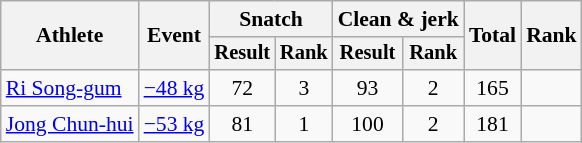<table class="wikitable" style="font-size:90%">
<tr>
<th rowspan="2">Athlete</th>
<th rowspan="2">Event</th>
<th colspan="2">Snatch</th>
<th colspan="2">Clean & jerk</th>
<th rowspan="2">Total</th>
<th rowspan="2">Rank</th>
</tr>
<tr style="font-size:95%">
<th>Result</th>
<th>Rank</th>
<th>Result</th>
<th>Rank</th>
</tr>
<tr align=center>
<td align=left><a href='#'>Ri Song-gum</a></td>
<td align=left><a href='#'>−48 kg</a></td>
<td>72</td>
<td>3</td>
<td>93</td>
<td>2</td>
<td>165</td>
<td></td>
</tr>
<tr align=center>
<td align=left><a href='#'>Jong Chun-hui</a></td>
<td align=left><a href='#'>−53 kg</a></td>
<td>81</td>
<td>1</td>
<td>100</td>
<td>2</td>
<td>181</td>
<td></td>
</tr>
</table>
